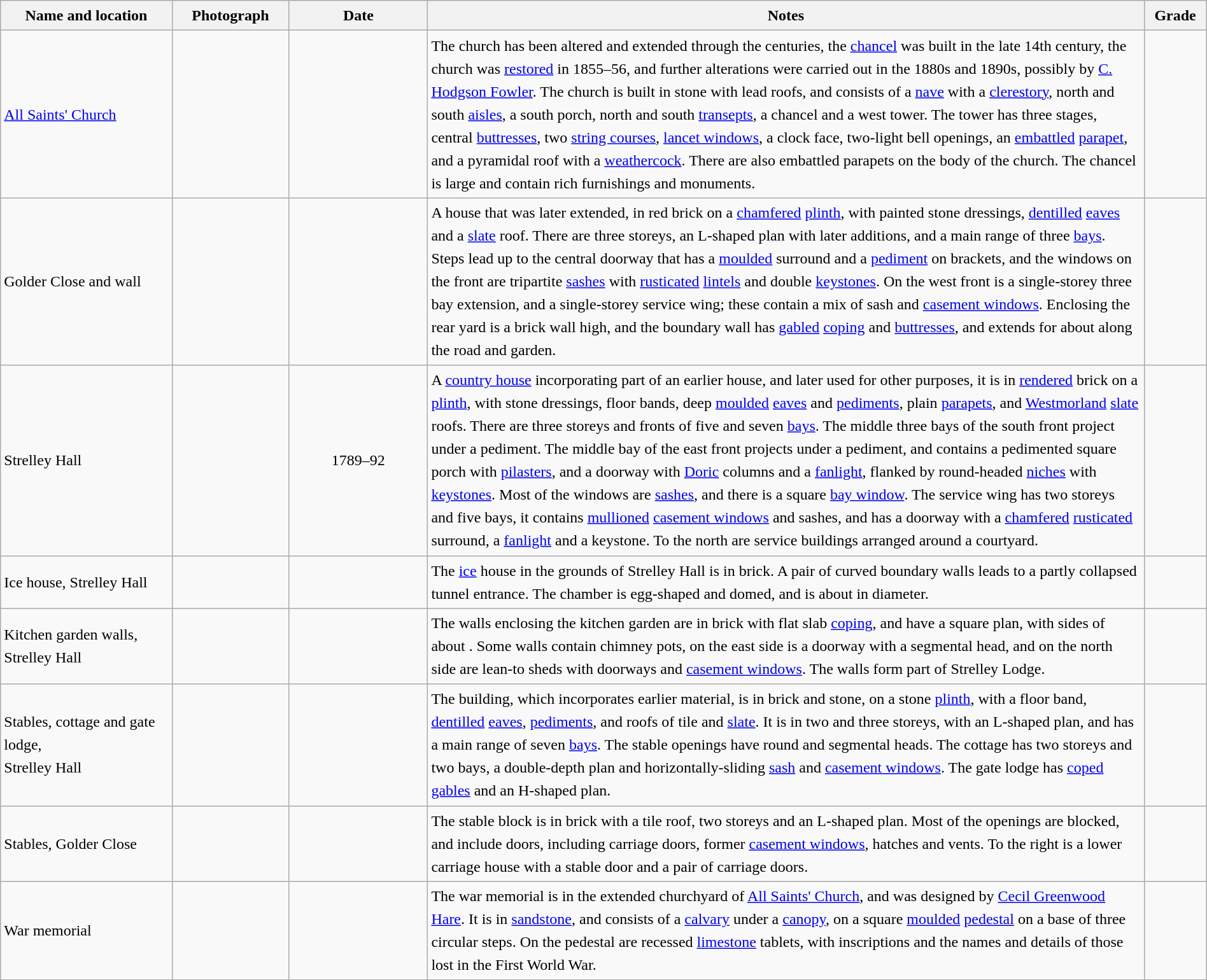<table class="wikitable sortable plainrowheaders" style="width:100%; border:0px; text-align:left; line-height:150%">
<tr>
<th scope="col"  style="width:150px">Name and location</th>
<th scope="col"  style="width:100px" class="unsortable">Photograph</th>
<th scope="col"  style="width:120px">Date</th>
<th scope="col"  style="width:650px" class="unsortable">Notes</th>
<th scope="col"  style="width:50px">Grade</th>
</tr>
<tr>
<td><a href='#'>All Saints' Church</a><br><small></small></td>
<td></td>
<td align="center"></td>
<td>The church has been altered and extended through the centuries, the <a href='#'>chancel</a> was built in the late 14th century, the church was <a href='#'>restored</a> in 1855–56, and further alterations were carried out in the 1880s and 1890s, possibly by <a href='#'>C. Hodgson Fowler</a>.  The church is built in stone with lead roofs, and consists of a <a href='#'>nave</a> with a <a href='#'>clerestory</a>, north and south <a href='#'>aisles</a>, a south porch, north and south <a href='#'>transepts</a>, a chancel and a west tower.  The tower has three stages, central <a href='#'>buttresses</a>, two <a href='#'>string courses</a>, <a href='#'>lancet windows</a>, a clock face, two-light bell openings, an <a href='#'>embattled</a> <a href='#'>parapet</a>, and a pyramidal roof with a <a href='#'>weathercock</a>.  There are also embattled parapets on the body of the church.  The chancel is large and contain rich furnishings and monuments.</td>
<td align="center" ></td>
</tr>
<tr>
<td>Golder Close and wall<br><small></small></td>
<td></td>
<td align="center"></td>
<td>A house that was later extended, in red brick on a <a href='#'>chamfered</a> <a href='#'>plinth</a>, with painted stone dressings, <a href='#'>dentilled</a> <a href='#'>eaves</a> and a <a href='#'>slate</a> roof.  There are three storeys, an L-shaped plan with later additions, and a main range of three <a href='#'>bays</a>.  Steps lead up to the central doorway that has a <a href='#'>moulded</a> surround and a <a href='#'>pediment</a> on brackets, and the windows on the front are tripartite <a href='#'>sashes</a> with <a href='#'>rusticated</a> <a href='#'>lintels</a> and double <a href='#'>keystones</a>.  On the west front is a single-storey three bay extension, and a single-storey service wing; these contain a mix of sash and <a href='#'>casement windows</a>.  Enclosing the rear yard is a brick wall  high, and the boundary wall has <a href='#'>gabled</a> <a href='#'>coping</a> and <a href='#'>buttresses</a>, and extends for about  along the road and garden.</td>
<td align="center" ></td>
</tr>
<tr>
<td>Strelley Hall<br><small></small></td>
<td></td>
<td align="center">1789–92</td>
<td>A <a href='#'>country house</a> incorporating part of an earlier house, and later used for other purposes, it is in <a href='#'>rendered</a> brick on a <a href='#'>plinth</a>, with stone dressings, floor bands, deep <a href='#'>moulded</a> <a href='#'>eaves</a> and <a href='#'>pediments</a>, plain <a href='#'>parapets</a>, and <a href='#'>Westmorland</a> <a href='#'>slate</a> roofs.  There are three storeys and fronts of five and seven <a href='#'>bays</a>.  The middle three bays of the south front project under a pediment.  The middle bay of the east front projects under a pediment, and contains a pedimented square porch with <a href='#'>pilasters</a>, and a doorway with <a href='#'>Doric</a> columns and a <a href='#'>fanlight</a>, flanked by round-headed <a href='#'>niches</a> with <a href='#'>keystones</a>.  Most of the windows are <a href='#'>sashes</a>, and there is a square <a href='#'>bay window</a>.  The service wing has two storeys and five bays, it contains <a href='#'>mullioned</a> <a href='#'>casement windows</a> and sashes, and has a doorway with a <a href='#'>chamfered</a> <a href='#'>rusticated</a> surround, a <a href='#'>fanlight</a> and a keystone.  To the north are service buildings arranged around a courtyard.</td>
<td align="center" ></td>
</tr>
<tr>
<td>Ice house, Strelley Hall<br><small></small></td>
<td></td>
<td align="center"></td>
<td>The <a href='#'>ice</a> house in the grounds of Strelley Hall is in brick.  A pair of curved boundary walls leads to a partly collapsed tunnel entrance. The chamber is egg-shaped and domed, and is about  in diameter.</td>
<td align="center" ></td>
</tr>
<tr>
<td>Kitchen garden walls, Strelley Hall<br><small></small></td>
<td></td>
<td align="center"></td>
<td>The walls enclosing the kitchen garden are in brick with flat slab <a href='#'>coping</a>, and have a square plan, with sides of about .  Some walls contain chimney pots, on the east side is a doorway with a segmental head, and on the north side are lean-to sheds with doorways and <a href='#'>casement windows</a>.  The walls form part of Strelley Lodge.</td>
<td align="center" ></td>
</tr>
<tr>
<td>Stables, cottage and gate lodge,<br>Strelley Hall<br><small></small></td>
<td></td>
<td align="center"></td>
<td>The building, which incorporates earlier material, is in brick and stone, on a stone <a href='#'>plinth</a>, with a floor band, <a href='#'>dentilled</a> <a href='#'>eaves</a>, <a href='#'>pediments</a>, and roofs of tile and <a href='#'>slate</a>.  It is in two and three storeys, with an L-shaped plan, and has a main range of seven <a href='#'>bays</a>.  The stable openings have round and segmental heads.  The cottage has two storeys and two bays, a double-depth plan and horizontally-sliding <a href='#'>sash</a> and <a href='#'>casement windows</a>.  The gate lodge has <a href='#'>coped</a> <a href='#'>gables</a> and an H-shaped plan.</td>
<td align="center" ></td>
</tr>
<tr>
<td>Stables, Golder Close<br><small></small></td>
<td></td>
<td align="center"></td>
<td>The stable block is in brick with a tile roof, two storeys and an L-shaped plan.  Most of the openings are blocked, and include doors, including carriage doors, former <a href='#'>casement windows</a>, hatches and vents.  To the right is a lower carriage house with a stable door and a pair of carriage doors.</td>
<td align="center" ></td>
</tr>
<tr>
<td>War memorial<br><small></small></td>
<td></td>
<td align="center"></td>
<td>The war memorial is in the extended churchyard of <a href='#'>All Saints' Church</a>, and was designed by <a href='#'>Cecil Greenwood Hare</a>.  It is in <a href='#'>sandstone</a>, and consists of a <a href='#'>calvary</a> under a <a href='#'>canopy</a>, on a square <a href='#'>moulded</a> <a href='#'>pedestal</a> on a base of three circular steps.  On the pedestal are recessed <a href='#'>limestone</a> tablets, with inscriptions and the names and details of those lost in the First World War.</td>
<td align="center" ></td>
</tr>
<tr>
</tr>
</table>
